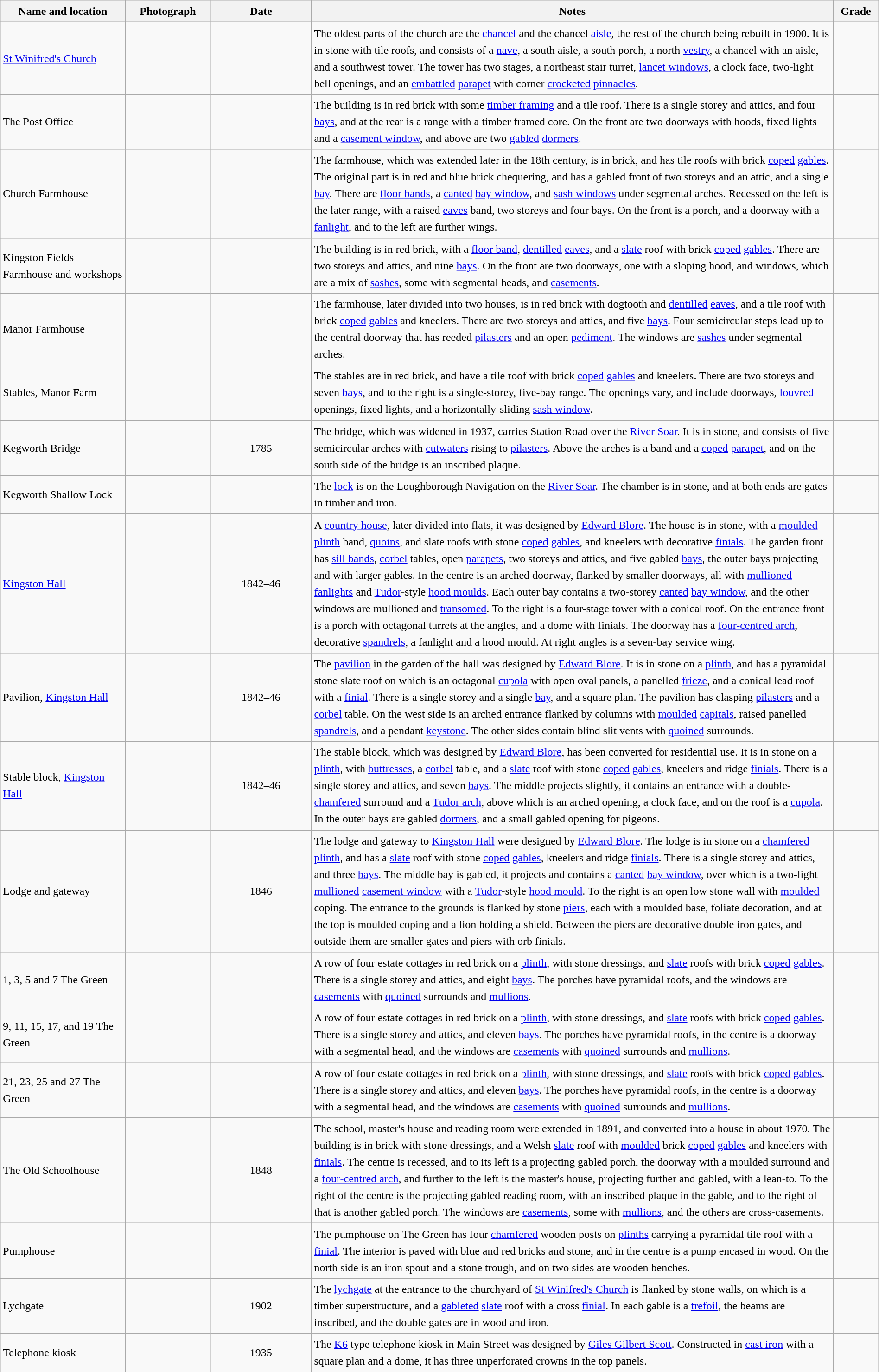<table class="wikitable sortable plainrowheaders" style="width:100%; border:0px; text-align:left; line-height:150%">
<tr>
<th scope="col"  style="width:150px">Name and location</th>
<th scope="col"  style="width:100px" class="unsortable">Photograph</th>
<th scope="col"  style="width:120px">Date</th>
<th scope="col"  style="width:650px" class="unsortable">Notes</th>
<th scope="col"  style="width:50px">Grade</th>
</tr>
<tr>
<td><a href='#'>St Winifred's Church</a><br><small></small></td>
<td></td>
<td align="center"></td>
<td>The oldest parts of the church are the <a href='#'>chancel</a> and the chancel <a href='#'>aisle</a>, the rest of the church being rebuilt in 1900.  It is in stone with tile roofs, and consists of a <a href='#'>nave</a>, a south aisle, a south porch, a north <a href='#'>vestry</a>, a chancel with an aisle, and a southwest tower.  The tower has two stages, a northeast stair turret, <a href='#'>lancet windows</a>, a clock face, two-light bell openings, and an <a href='#'>embattled</a> <a href='#'>parapet</a> with corner <a href='#'>crocketed</a> <a href='#'>pinnacles</a>.</td>
<td align="center" ></td>
</tr>
<tr>
<td>The Post Office<br><small></small></td>
<td></td>
<td align="center"></td>
<td>The building is in red brick with some <a href='#'>timber framing</a> and a tile roof.  There is a single storey and attics, and four <a href='#'>bays</a>, and at the rear is a range with a timber framed core.  On the front are two doorways with hoods, fixed lights and a <a href='#'>casement window</a>, and above are two <a href='#'>gabled</a> <a href='#'>dormers</a>.</td>
<td align="center" ></td>
</tr>
<tr>
<td>Church Farmhouse<br><small></small></td>
<td></td>
<td align="center"></td>
<td>The farmhouse, which was extended later in the 18th century, is in brick, and has tile roofs with brick <a href='#'>coped</a> <a href='#'>gables</a>.  The original part is in red and blue brick chequering, and has a gabled front of two storeys and an attic, and a single <a href='#'>bay</a>.  There are <a href='#'>floor bands</a>, a <a href='#'>canted</a> <a href='#'>bay window</a>, and <a href='#'>sash windows</a> under segmental arches.  Recessed on the left is the later range, with a raised <a href='#'>eaves</a> band, two storeys and four bays.  On the front is a porch, and a doorway with a <a href='#'>fanlight</a>, and to the left are further wings.</td>
<td align="center" ></td>
</tr>
<tr>
<td>Kingston Fields Farmhouse and workshops<br><small></small></td>
<td></td>
<td align="center"></td>
<td>The building is in red brick, with a <a href='#'>floor band</a>, <a href='#'>dentilled</a> <a href='#'>eaves</a>, and a <a href='#'>slate</a> roof with brick <a href='#'>coped</a> <a href='#'>gables</a>.  There are two storeys and attics, and nine <a href='#'>bays</a>.  On the front are two doorways, one with a sloping hood, and windows, which are a mix of <a href='#'>sashes</a>, some with segmental heads, and <a href='#'>casements</a>.</td>
<td align="center" ></td>
</tr>
<tr>
<td>Manor Farmhouse<br><small></small></td>
<td></td>
<td align="center"></td>
<td>The farmhouse, later divided into two houses, is in red brick with dogtooth and <a href='#'>dentilled</a> <a href='#'>eaves</a>, and a tile roof with brick <a href='#'>coped</a> <a href='#'>gables</a> and kneelers.  There are two storeys and attics,  and five <a href='#'>bays</a>.  Four semicircular steps lead up to the central doorway that has reeded <a href='#'>pilasters</a> and an open <a href='#'>pediment</a>.  The windows are <a href='#'>sashes</a> under segmental arches.</td>
<td align="center" ></td>
</tr>
<tr>
<td>Stables, Manor Farm<br><small></small></td>
<td></td>
<td align="center"></td>
<td>The stables are in red brick,  and have a tile roof with brick <a href='#'>coped</a> <a href='#'>gables</a> and kneelers.  There are two storeys and seven <a href='#'>bays</a>, and to the right is a single-storey, five-bay range.  The openings vary, and include doorways, <a href='#'>louvred</a> openings, fixed lights, and a horizontally-sliding <a href='#'>sash window</a>.</td>
<td align="center" ></td>
</tr>
<tr>
<td>Kegworth Bridge<br><small></small></td>
<td></td>
<td align="center">1785</td>
<td>The bridge, which was widened in 1937, carries Station Road over the <a href='#'>River Soar</a>.  It is in stone, and consists of five semicircular arches with <a href='#'>cutwaters</a> rising to <a href='#'>pilasters</a>.  Above the arches is a band and a <a href='#'>coped</a> <a href='#'>parapet</a>, and on the south side of the bridge is an inscribed plaque.</td>
<td align="center" ></td>
</tr>
<tr>
<td>Kegworth Shallow Lock<br><small></small></td>
<td></td>
<td align="center"></td>
<td>The <a href='#'>lock</a> is on the Loughborough Navigation on the <a href='#'>River Soar</a>.  The chamber is in stone, and at both ends are gates in timber and iron.</td>
<td align="center" ></td>
</tr>
<tr>
<td><a href='#'>Kingston Hall</a><br><small></small></td>
<td></td>
<td align="center">1842–46</td>
<td>A <a href='#'>country house</a>, later divided into flats, it was designed by <a href='#'>Edward Blore</a>.  The house is in stone, with a <a href='#'>moulded</a> <a href='#'>plinth</a> band, <a href='#'>quoins</a>, and slate roofs with stone <a href='#'>coped</a> <a href='#'>gables</a>, and kneelers with decorative <a href='#'>finials</a>.  The garden front has <a href='#'>sill bands</a>, <a href='#'>corbel</a> tables, open <a href='#'>parapets</a>, two storeys and attics, and five gabled <a href='#'>bays</a>, the outer bays projecting and with larger gables.  In the centre is an arched doorway, flanked by smaller doorways, all with <a href='#'>mullioned</a> <a href='#'>fanlights</a> and <a href='#'>Tudor</a>-style <a href='#'>hood moulds</a>.  Each outer bay contains a two-storey <a href='#'>canted</a> <a href='#'>bay window</a>, and the other windows are mullioned and <a href='#'>transomed</a>.  To the right is a four-stage tower with a conical roof.  On the entrance front is a porch with octagonal turrets at the angles, and a dome with finials.  The doorway has a <a href='#'>four-centred arch</a>, decorative <a href='#'>spandrels</a>, a fanlight and a hood mould.  At right angles is a seven-bay service wing.</td>
<td align="center" ></td>
</tr>
<tr>
<td>Pavilion, <a href='#'>Kingston Hall</a><br><small></small></td>
<td></td>
<td align="center">1842–46</td>
<td>The <a href='#'>pavilion</a> in the garden of the hall was designed by <a href='#'>Edward Blore</a>.  It is in stone on a <a href='#'>plinth</a>, and has a pyramidal stone slate roof on which is an octagonal <a href='#'>cupola</a> with open oval panels, a panelled <a href='#'>frieze</a>, and a conical lead roof with a <a href='#'>finial</a>.  There is a single storey and a single <a href='#'>bay</a>, and a square plan.  The pavilion has clasping <a href='#'>pilasters</a> and a <a href='#'>corbel</a> table.  On the west side is an arched entrance  flanked by columns with <a href='#'>moulded</a> <a href='#'>capitals</a>, raised panelled <a href='#'>spandrels</a>, and a pendant <a href='#'>keystone</a>.  The other sides contain blind slit vents with <a href='#'>quoined</a> surrounds.</td>
<td align="center" ></td>
</tr>
<tr>
<td>Stable block, <a href='#'>Kingston Hall</a><br><small></small></td>
<td></td>
<td align="center">1842–46</td>
<td>The stable block, which was designed by <a href='#'>Edward Blore</a>, has been converted for residential use.  It is in stone on a <a href='#'>plinth</a>, with <a href='#'>buttresses</a>, a <a href='#'>corbel</a> table, and a <a href='#'>slate</a> roof with stone <a href='#'>coped</a> <a href='#'>gables</a>, kneelers and ridge <a href='#'>finials</a>.  There is a single storey and attics, and seven <a href='#'>bays</a>.  The middle projects slightly, it contains an entrance with a double-<a href='#'>chamfered</a> surround and a <a href='#'>Tudor arch</a>, above which is an arched opening, a clock face, and on the roof is a <a href='#'>cupola</a>.  In the outer bays are gabled <a href='#'>dormers</a>, and a small gabled opening for pigeons.</td>
<td align="center" ></td>
</tr>
<tr>
<td>Lodge and gateway<br><small></small></td>
<td></td>
<td align="center">1846</td>
<td>The lodge and gateway to <a href='#'>Kingston Hall</a> were designed by <a href='#'>Edward Blore</a>.  The lodge is in stone on a <a href='#'>chamfered</a> <a href='#'>plinth</a>, and has a <a href='#'>slate</a> roof with stone <a href='#'>coped</a> <a href='#'>gables</a>, kneelers and ridge <a href='#'>finials</a>.  There is a single storey and attics, and three <a href='#'>bays</a>.  The middle bay is gabled, it projects and contains a <a href='#'>canted</a> <a href='#'>bay window</a>, over which is a two-light <a href='#'>mullioned</a> <a href='#'>casement window</a> with a <a href='#'>Tudor</a>-style <a href='#'>hood mould</a>.  To the right is an open low stone wall with <a href='#'>moulded</a> coping.  The entrance to the grounds is flanked by stone <a href='#'>piers</a>, each with a moulded base, foliate decoration, and at the top is moulded coping and a lion holding a shield.  Between the piers are decorative double iron gates, and outside them are smaller gates and piers with orb finials.</td>
<td align="center" ></td>
</tr>
<tr>
<td>1, 3, 5 and 7 The Green<br><small></small></td>
<td></td>
<td align="center"></td>
<td>A row of four estate cottages in red brick on a <a href='#'>plinth</a>, with stone dressings, and <a href='#'>slate</a> roofs with brick <a href='#'>coped</a> <a href='#'>gables</a>.  There is a single storey and attics, and eight <a href='#'>bays</a>.  The porches have pyramidal roofs, and the windows are <a href='#'>casements</a> with <a href='#'>quoined</a> surrounds and <a href='#'>mullions</a>.</td>
<td align="center" ></td>
</tr>
<tr>
<td>9, 11, 15, 17, and 19 The Green<br><small></small></td>
<td></td>
<td align="center"></td>
<td>A row of four estate cottages in red brick on a <a href='#'>plinth</a>, with stone dressings, and <a href='#'>slate</a> roofs with brick <a href='#'>coped</a> <a href='#'>gables</a>.  There is a single storey and attics, and eleven <a href='#'>bays</a>.  The porches have pyramidal roofs, in the centre is a doorway with a segmental head, and the windows are <a href='#'>casements</a> with <a href='#'>quoined</a> surrounds and <a href='#'>mullions</a>.</td>
<td align="center" ></td>
</tr>
<tr>
<td>21, 23, 25 and 27 The Green<br><small></small></td>
<td></td>
<td align="center"></td>
<td>A row of four estate cottages in red brick on a <a href='#'>plinth</a>, with stone dressings, and <a href='#'>slate</a> roofs with brick <a href='#'>coped</a> <a href='#'>gables</a>.  There is a single storey and attics, and eleven <a href='#'>bays</a>.  The porches have pyramidal roofs, in the centre is a doorway with a segmental head, and the windows are <a href='#'>casements</a> with <a href='#'>quoined</a> surrounds and <a href='#'>mullions</a>.</td>
<td align="center" ></td>
</tr>
<tr>
<td>The Old Schoolhouse<br><small></small></td>
<td></td>
<td align="center">1848</td>
<td>The school, master's house and reading room were extended in 1891, and converted into a house in about 1970.  The building is in brick with stone dressings, and a Welsh <a href='#'>slate</a> roof with <a href='#'>moulded</a> brick <a href='#'>coped</a> <a href='#'>gables</a> and kneelers with <a href='#'>finials</a>.  The centre is recessed, and to its left is a projecting gabled porch, the doorway with a moulded surround and a <a href='#'>four-centred arch</a>, and further to the left is the master's house, projecting further and gabled, with a lean-to.  To the right of the centre is the projecting gabled reading room, with an inscribed plaque in the gable, and to the right of that is another gabled porch.  The windows are <a href='#'>casements</a>, some with <a href='#'>mullions</a>, and the others are cross-casements.</td>
<td align="center" ></td>
</tr>
<tr>
<td>Pumphouse<br><small></small></td>
<td></td>
<td align="center"></td>
<td>The pumphouse on The Green has four <a href='#'>chamfered</a> wooden posts on <a href='#'>plinths</a> carrying a pyramidal tile roof with a <a href='#'>finial</a>.  The interior is paved with blue and red bricks and stone, and in the centre is a pump encased in wood.  On the north side is an iron spout and a stone trough, and on two sides are wooden benches.</td>
<td align="center" ></td>
</tr>
<tr>
<td>Lychgate<br><small></small></td>
<td></td>
<td align="center">1902</td>
<td>The <a href='#'>lychgate</a> at the entrance to the churchyard of <a href='#'>St Winifred's Church</a> is flanked by stone walls, on which is a timber superstructure, and a <a href='#'>gableted</a> <a href='#'>slate</a> roof with a cross <a href='#'>finial</a>.  In each gable is a <a href='#'>trefoil</a>, the beams are inscribed, and the double gates are in wood and iron.</td>
<td align="center" ></td>
</tr>
<tr>
<td>Telephone kiosk<br><small></small></td>
<td></td>
<td align="center">1935</td>
<td>The <a href='#'>K6</a> type telephone kiosk in Main Street was designed by <a href='#'>Giles Gilbert Scott</a>.  Constructed in <a href='#'>cast iron</a> with a square plan and a dome, it has three unperforated crowns in the top panels.</td>
<td align="center" ></td>
</tr>
<tr>
</tr>
</table>
